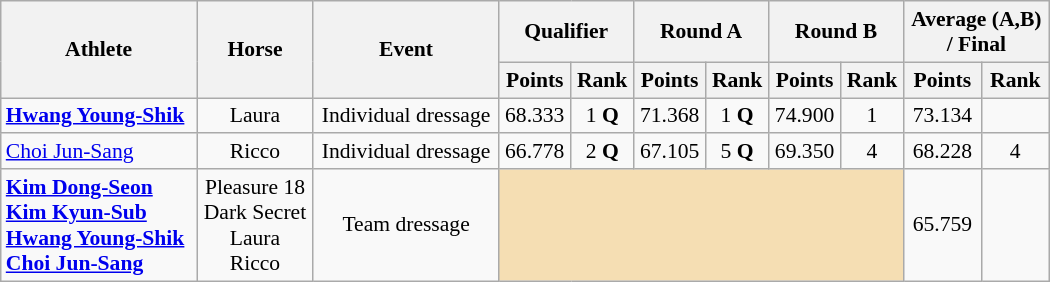<table class="wikitable" style="width:700px; font-size:90%; text-align:center;">
<tr>
<th rowspan=2>Athlete</th>
<th rowspan=2>Horse</th>
<th rowspan=2>Event</th>
<th colspan=2>Qualifier</th>
<th colspan=2>Round A</th>
<th colspan=2>Round B</th>
<th colspan=2>Average (A,B)<br>/ Final</th>
</tr>
<tr>
<th>Points</th>
<th>Rank</th>
<th>Points</th>
<th>Rank</th>
<th>Points</th>
<th>Rank</th>
<th>Points</th>
<th>Rank</th>
</tr>
<tr>
<td align=left><strong><a href='#'>Hwang Young-Shik</a></strong></td>
<td>Laura</td>
<td>Individual dressage</td>
<td>68.333</td>
<td>1 <strong>Q</strong></td>
<td>71.368</td>
<td>1 <strong>Q</strong></td>
<td>74.900</td>
<td>1</td>
<td>73.134</td>
<td></td>
</tr>
<tr>
<td align=left><a href='#'>Choi Jun-Sang</a></td>
<td>Ricco</td>
<td>Individual dressage</td>
<td>66.778</td>
<td>2 <strong>Q</strong></td>
<td>67.105</td>
<td>5 <strong>Q</strong></td>
<td>69.350</td>
<td>4</td>
<td>68.228</td>
<td>4</td>
</tr>
<tr>
<td align=left><strong><a href='#'>Kim Dong-Seon</a> <br> <a href='#'>Kim Kyun-Sub</a> <br> <a href='#'>Hwang Young-Shik</a> <br> <a href='#'>Choi Jun-Sang</a></strong></td>
<td>Pleasure 18 <br> Dark Secret <br> Laura <br> Ricco</td>
<td>Team dressage</td>
<td colspan=6 bgcolor=wheat></td>
<td>65.759</td>
<td></td>
</tr>
</table>
